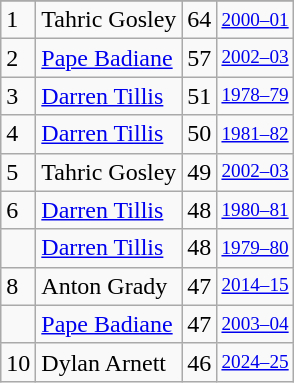<table class="wikitable">
<tr>
</tr>
<tr>
<td>1</td>
<td>Tahric Gosley</td>
<td>64</td>
<td style="font-size:80%;"><a href='#'>2000–01</a></td>
</tr>
<tr>
<td>2</td>
<td><a href='#'>Pape Badiane</a></td>
<td>57</td>
<td style="font-size:80%;"><a href='#'>2002–03</a></td>
</tr>
<tr>
<td>3</td>
<td><a href='#'>Darren Tillis</a></td>
<td>51</td>
<td style="font-size:80%;"><a href='#'>1978–79</a></td>
</tr>
<tr>
<td>4</td>
<td><a href='#'>Darren Tillis</a></td>
<td>50</td>
<td style="font-size:80%;"><a href='#'>1981–82</a></td>
</tr>
<tr>
<td>5</td>
<td>Tahric Gosley</td>
<td>49</td>
<td style="font-size:80%;"><a href='#'>2002–03</a></td>
</tr>
<tr>
<td>6</td>
<td><a href='#'>Darren Tillis</a></td>
<td>48</td>
<td style="font-size:80%;"><a href='#'>1980–81</a></td>
</tr>
<tr>
<td></td>
<td><a href='#'>Darren Tillis</a></td>
<td>48</td>
<td style="font-size:80%;"><a href='#'>1979–80</a></td>
</tr>
<tr>
<td>8</td>
<td>Anton Grady</td>
<td>47</td>
<td style="font-size:80%;"><a href='#'>2014–15</a></td>
</tr>
<tr>
<td></td>
<td><a href='#'>Pape Badiane</a></td>
<td>47</td>
<td style="font-size:80%;"><a href='#'>2003–04</a></td>
</tr>
<tr>
<td>10</td>
<td>Dylan Arnett</td>
<td>46</td>
<td style="font-size:80%;"><a href='#'>2024–25</a></td>
</tr>
</table>
